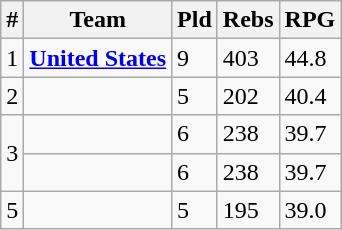<table class=wikitable>
<tr>
<th>#</th>
<th>Team</th>
<th>Pld</th>
<th>Rebs</th>
<th>RPG</th>
</tr>
<tr>
<td>1</td>
<td><strong> <a href='#'>United States</a></strong></td>
<td>9</td>
<td>403</td>
<td>44.8</td>
</tr>
<tr>
<td>2</td>
<td></td>
<td>5</td>
<td>202</td>
<td>40.4</td>
</tr>
<tr>
<td rowspan=2>3</td>
<td></td>
<td>6</td>
<td>238</td>
<td>39.7</td>
</tr>
<tr>
<td></td>
<td>6</td>
<td>238</td>
<td>39.7</td>
</tr>
<tr>
<td>5</td>
<td></td>
<td>5</td>
<td>195</td>
<td>39.0</td>
</tr>
</table>
